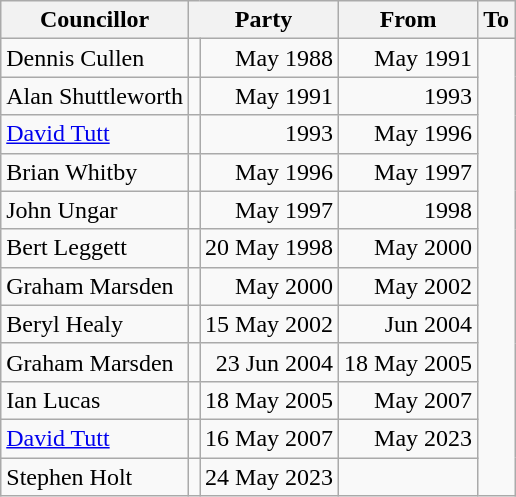<table class=wikitable>
<tr>
<th>Councillor</th>
<th colspan=2>Party</th>
<th>From</th>
<th>To</th>
</tr>
<tr>
<td>Dennis Cullen</td>
<td></td>
<td align=right>May 1988</td>
<td align="right">May 1991</td>
</tr>
<tr>
<td>Alan Shuttleworth</td>
<td></td>
<td align=right>May 1991</td>
<td align=right>1993</td>
</tr>
<tr>
<td><a href='#'>David Tutt</a></td>
<td></td>
<td align=right>1993</td>
<td align=right>May 1996</td>
</tr>
<tr>
<td>Brian Whitby</td>
<td></td>
<td align=right>May 1996</td>
<td align=right>May 1997</td>
</tr>
<tr>
<td>John Ungar</td>
<td></td>
<td align=right>May 1997</td>
<td align=right>1998</td>
</tr>
<tr>
<td>Bert Leggett</td>
<td></td>
<td align=right>20 May 1998</td>
<td align=right>May 2000</td>
</tr>
<tr>
<td>Graham Marsden</td>
<td></td>
<td align=right>May 2000</td>
<td align="right">May 2002</td>
</tr>
<tr>
<td>Beryl Healy</td>
<td></td>
<td align=right>15 May 2002</td>
<td align=right>Jun 2004</td>
</tr>
<tr>
<td>Graham Marsden</td>
<td></td>
<td align=right>23 Jun 2004</td>
<td align=right>18 May 2005</td>
</tr>
<tr>
<td>Ian Lucas</td>
<td></td>
<td align=right>18 May 2005</td>
<td align=right>May 2007</td>
</tr>
<tr>
<td><a href='#'>David Tutt</a></td>
<td></td>
<td align=right>16 May 2007</td>
<td align=right>May 2023</td>
</tr>
<tr>
<td>Stephen Holt</td>
<td></td>
<td align=right>24 May 2023</td>
<td align=right></td>
</tr>
</table>
